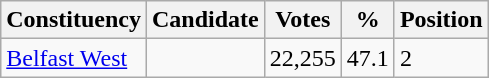<table class="wikitable sortable">
<tr>
<th>Constituency</th>
<th>Candidate</th>
<th>Votes</th>
<th>%</th>
<th>Position</th>
</tr>
<tr>
<td><a href='#'>Belfast West</a></td>
<td></td>
<td>22,255</td>
<td>47.1</td>
<td>2</td>
</tr>
</table>
